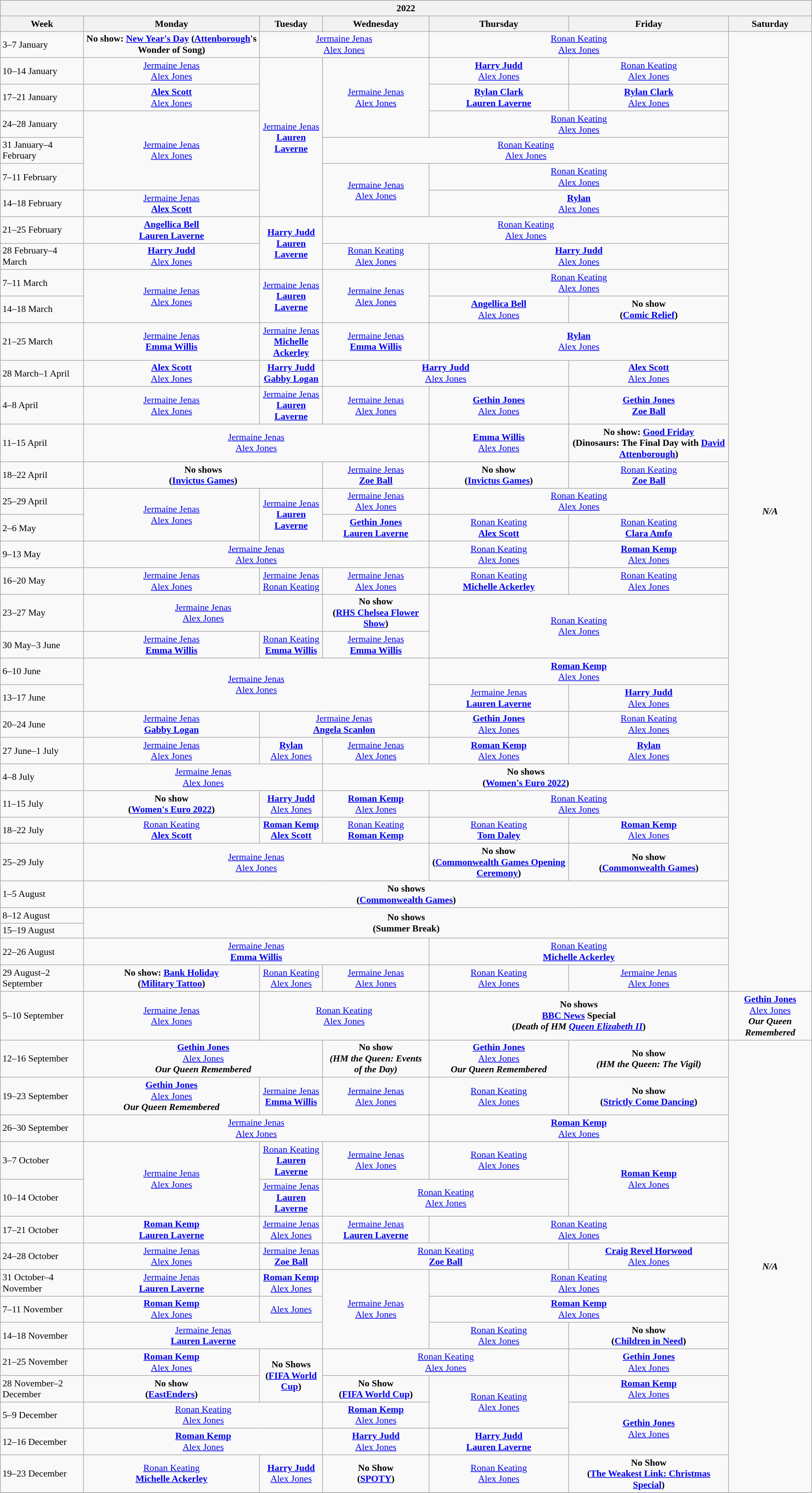<table class="wikitable mw-collapsible" style="border:1px #aaa solid; font-size:90%;">
<tr style="text-align:center; background:#b0c4de;">
<th colspan=7>2022</th>
</tr>
<tr>
<th>Week</th>
<th>Monday</th>
<th>Tuesday</th>
<th>Wednesday</th>
<th>Thursday</th>
<th>Friday</th>
<th>Saturday</th>
</tr>
<tr>
<td>3–7 January</td>
<td style="text-align:center;"><strong>No show: <a href='#'>New Year's Day</a> (<a href='#'>Attenborough</a>'s Wonder of Song)</strong></td>
<td colspan="2" style="text-align:center;"><a href='#'>Jermaine Jenas</a> <br><a href='#'>Alex Jones</a></td>
<td colspan="2" style="text-align:center;"><a href='#'>Ronan Keating</a> <br><a href='#'>Alex Jones</a></td>
<td rowspan="35" colspan="2" style="text-align:center;"><strong><em>N/A</em></strong></td>
</tr>
<tr>
<td>10–14 January</td>
<td style="text-align:center;"><a href='#'>Jermaine Jenas</a> <br><a href='#'>Alex Jones</a></td>
<td rowspan="6" style="text-align:center;"><a href='#'>Jermaine Jenas</a> <br> <strong><a href='#'>Lauren Laverne</a></strong></td>
<td rowspan="3" style="text-align:center;"><a href='#'>Jermaine Jenas</a> <br><a href='#'>Alex Jones</a></td>
<td style="text-align:center;"><strong><a href='#'>Harry Judd</a></strong> <br><a href='#'>Alex Jones</a></td>
<td style="text-align:center;"><a href='#'>Ronan Keating</a> <br><a href='#'>Alex Jones</a></td>
</tr>
<tr>
<td>17–21 January</td>
<td style="text-align:center;"><strong><a href='#'>Alex Scott</a></strong> <br><a href='#'>Alex Jones</a></td>
<td style="text-align:center;"><strong><a href='#'>Rylan Clark</a></strong> <br><strong><a href='#'>Lauren Laverne</a></strong></td>
<td style="text-align:center;"><strong><a href='#'>Rylan Clark</a></strong> <br><a href='#'>Alex Jones</a></td>
</tr>
<tr>
<td>24–28 January</td>
<td rowspan="3" style="text-align:center;"><a href='#'>Jermaine Jenas</a> <br><a href='#'>Alex Jones</a></td>
<td colspan="2" style="text-align:center;"><a href='#'>Ronan Keating</a> <br><a href='#'>Alex Jones</a></td>
</tr>
<tr>
<td>31 January–4 February</td>
<td colspan="3" style="text-align:center;"><a href='#'>Ronan Keating</a> <br><a href='#'>Alex Jones</a></td>
</tr>
<tr>
<td>7–11 February</td>
<td rowspan="2" style="text-align:center;"><a href='#'>Jermaine Jenas</a> <br><a href='#'>Alex Jones</a></td>
<td colspan="2" style="text-align:center;"><a href='#'>Ronan Keating</a> <br><a href='#'>Alex Jones</a></td>
</tr>
<tr>
<td>14–18 February</td>
<td style="text-align:center;"><a href='#'>Jermaine Jenas</a> <br> <strong><a href='#'>Alex Scott</a></strong></td>
<td colspan="2" style="text-align:center;"><strong><a href='#'>Rylan</a></strong> <br><a href='#'>Alex Jones</a></td>
</tr>
<tr>
<td>21–25 February</td>
<td style="text-align:center;"><strong><a href='#'>Angellica Bell</a></strong>  <br> <strong><a href='#'>Lauren Laverne</a></strong></td>
<td rowspan="2" style="text-align:center;"><strong><a href='#'>Harry Judd</a></strong>  <br> <strong><a href='#'>Lauren Laverne</a></strong></td>
<td colspan="3" style="text-align:center;"><a href='#'>Ronan Keating</a> <br><a href='#'>Alex Jones</a></td>
</tr>
<tr>
<td>28 February–4 March</td>
<td style="text-align:center;"><strong><a href='#'>Harry Judd</a></strong> <br> <a href='#'>Alex Jones</a></td>
<td style="text-align:center;"><a href='#'>Ronan Keating</a> <br><a href='#'>Alex Jones</a></td>
<td colspan="2" style="text-align:center;"><strong><a href='#'>Harry Judd</a></strong> <br> <a href='#'>Alex Jones</a></td>
</tr>
<tr>
<td>7–11 March</td>
<td rowspan="2" style="text-align:center;"><a href='#'>Jermaine Jenas</a> <br><a href='#'>Alex Jones</a></td>
<td rowspan="2" style="text-align:center;"><a href='#'>Jermaine Jenas</a> <br> <strong><a href='#'>Lauren Laverne</a></strong></td>
<td rowspan="2" style="text-align:center;"><a href='#'>Jermaine Jenas</a> <br><a href='#'>Alex Jones</a></td>
<td colspan="2" style="text-align:center;"><a href='#'>Ronan Keating</a> <br><a href='#'>Alex Jones</a></td>
</tr>
<tr>
<td>14–18 March</td>
<td style="text-align:center;"><strong><a href='#'>Angellica Bell</a></strong> <br> <a href='#'>Alex Jones</a></td>
<td style="text-align:center;"><strong>No show<br>(<a href='#'>Comic Relief</a>)</strong></td>
</tr>
<tr>
<td>21–25 March</td>
<td style="text-align:center;"><a href='#'>Jermaine Jenas</a> <br><strong><a href='#'>Emma Willis</a></strong></td>
<td style="text-align:center;"><a href='#'>Jermaine Jenas</a> <br><strong><a href='#'>Michelle Ackerley</a></strong></td>
<td style="text-align:center;"><a href='#'>Jermaine Jenas</a> <br> <strong><a href='#'>Emma Willis</a></strong></td>
<td colspan="2" style="text-align:center;"><strong><a href='#'>Rylan</a></strong> <br><a href='#'>Alex Jones</a></td>
</tr>
<tr>
<td>28 March–1 April</td>
<td style="text-align:center;"><strong><a href='#'>Alex Scott</a></strong> <br><a href='#'>Alex Jones</a></td>
<td style="text-align:center;"><strong><a href='#'>Harry Judd</a></strong>  <br> <strong><a href='#'>Gabby Logan</a></strong></td>
<td colspan="2" style="text-align:center;"><strong><a href='#'>Harry Judd</a></strong> <br><a href='#'>Alex Jones</a></td>
<td style="text-align:center;"><strong><a href='#'>Alex Scott</a></strong>  <br> <a href='#'>Alex Jones</a></td>
</tr>
<tr>
<td>4–8 April</td>
<td style="text-align:center;"><a href='#'>Jermaine Jenas</a> <br><a href='#'>Alex Jones</a></td>
<td style="text-align:center;"><a href='#'>Jermaine Jenas</a> <br> <strong><a href='#'>Lauren Laverne</a></strong></td>
<td style="text-align:center;"><a href='#'>Jermaine Jenas</a> <br><a href='#'>Alex Jones</a></td>
<td style="text-align:center;"><strong><a href='#'>Gethin Jones</a></strong> <br> <a href='#'>Alex Jones</a></td>
<td style="text-align:center;"><strong><a href='#'>Gethin Jones</a></strong> <br> <strong><a href='#'>Zoe Ball</a></strong></td>
</tr>
<tr>
<td>11–15 April</td>
<td colspan="3" style="text-align:center;"><a href='#'>Jermaine Jenas</a> <br><a href='#'>Alex Jones</a></td>
<td style="text-align:center;"><strong><a href='#'>Emma Willis</a></strong> <br> <a href='#'>Alex Jones</a></td>
<td style="text-align:center;"><strong>No show: <a href='#'>Good Friday</a><br>(Dinosaurs: The Final Day with <a href='#'>David Attenborough</a>)</strong></td>
</tr>
<tr>
<td>18–22 April</td>
<td colspan="2" style="text-align:center;"><strong>No shows<br>(<a href='#'>Invictus Games</a>)</strong></td>
<td style="text-align:center;"><a href='#'>Jermaine Jenas</a> <br> <strong><a href='#'>Zoe Ball</a></strong></td>
<td style="text-align:center;"><strong>No show<br>(<a href='#'>Invictus Games</a>)</strong></td>
<td style="text-align:center;"><a href='#'>Ronan Keating</a> <br> <strong><a href='#'>Zoe Ball</a></strong></td>
</tr>
<tr>
<td>25–29 April</td>
<td rowspan="2" style="text-align:center;"><a href='#'>Jermaine Jenas</a> <br><a href='#'>Alex Jones</a></td>
<td rowspan="2" style="text-align:center;"><a href='#'>Jermaine Jenas</a> <br> <strong><a href='#'>Lauren Laverne</a></strong></td>
<td style="text-align:center;"><a href='#'>Jermaine Jenas</a> <br><a href='#'>Alex Jones</a></td>
<td colspan="2" style="text-align:center;"><a href='#'>Ronan Keating</a> <br><a href='#'>Alex Jones</a></td>
</tr>
<tr>
<td>2–6 May</td>
<td style="text-align:center;"><strong><a href='#'>Gethin Jones</a></strong> <br> <strong><a href='#'>Lauren Laverne</a></strong></td>
<td style="text-align:center;"><a href='#'>Ronan Keating</a> <br> <strong><a href='#'>Alex Scott</a></strong></td>
<td style="text-align:center;"><a href='#'>Ronan Keating</a> <br> <strong><a href='#'>Clara Amfo</a></strong></td>
</tr>
<tr>
<td>9–13 May</td>
<td colspan="3" style="text-align:center;"><a href='#'>Jermaine Jenas</a> <br> <a href='#'>Alex Jones</a></td>
<td style="text-align:center;"><a href='#'>Ronan Keating</a> <br><a href='#'>Alex Jones</a></td>
<td style="text-align:center;"><strong><a href='#'>Roman Kemp</a></strong> <br><a href='#'>Alex Jones</a></td>
</tr>
<tr>
<td>16–20 May</td>
<td style="text-align:center;"><a href='#'>Jermaine Jenas</a> <br> <a href='#'>Alex Jones</a></td>
<td style="text-align:center;"><a href='#'>Jermaine Jenas</a> <br><a href='#'>Ronan Keating</a></td>
<td style="text-align:center;"><a href='#'>Jermaine Jenas</a> <br><a href='#'>Alex Jones</a></td>
<td style="text-align:center;"><a href='#'>Ronan Keating</a> <br> <strong><a href='#'>Michelle Ackerley</a></strong></td>
<td style="text-align:center;"><a href='#'>Ronan Keating</a> <br><a href='#'>Alex Jones</a></td>
</tr>
<tr>
<td>23–27 May</td>
<td colspan="2" style="text-align:center;"><a href='#'>Jermaine Jenas</a> <br><a href='#'>Alex Jones</a></td>
<td style="text-align:center;"><strong>No show<br>(<a href='#'>RHS Chelsea Flower Show</a>)</strong></td>
<td rowspan="2" colspan="2" style="text-align:center;"><a href='#'>Ronan Keating</a> <br><a href='#'>Alex Jones</a></td>
</tr>
<tr>
<td>30 May–3 June</td>
<td style="text-align:center;"><a href='#'>Jermaine Jenas</a> <br><strong><a href='#'>Emma Willis</a></strong></td>
<td style="text-align:center;"><a href='#'>Ronan Keating</a> <br><strong><a href='#'>Emma Willis</a></strong></td>
<td style="text-align:center;"><a href='#'>Jermaine Jenas</a> <br><strong><a href='#'>Emma Willis</a></strong></td>
</tr>
<tr>
<td>6–10 June</td>
<td rowspan="2" colspan="3" style="text-align:center;"><a href='#'>Jermaine Jenas</a> <br><a href='#'>Alex Jones</a></td>
<td colspan="2" style="text-align:center;"><strong><a href='#'>Roman Kemp</a></strong> <br><a href='#'>Alex Jones</a></td>
</tr>
<tr>
<td>13–17 June</td>
<td style="text-align:center;"><a href='#'>Jermaine Jenas</a> <br> <strong><a href='#'>Lauren Laverne</a></strong></td>
<td style="text-align:center;"><strong><a href='#'>Harry Judd</a></strong> <br><a href='#'>Alex Jones</a></td>
</tr>
<tr>
<td>20–24 June</td>
<td style="text-align:center;"><a href='#'>Jermaine Jenas</a> <br> <strong><a href='#'>Gabby Logan</a></strong></td>
<td colspan="2" style="text-align:center;"><a href='#'>Jermaine Jenas</a> <br> <strong><a href='#'>Angela Scanlon</a></strong></td>
<td style="text-align:center;"><strong><a href='#'>Gethin Jones</a></strong> <br><a href='#'>Alex Jones</a></td>
<td style="text-align:center;"><a href='#'>Ronan Keating</a> <br><a href='#'>Alex Jones</a></td>
</tr>
<tr>
<td>27 June–1 July</td>
<td style="text-align:center;"><a href='#'>Jermaine Jenas</a> <br><a href='#'>Alex Jones</a></td>
<td style="text-align:center;"><strong><a href='#'>Rylan</a></strong> <br><a href='#'>Alex Jones</a></td>
<td style="text-align:center;"><a href='#'>Jermaine Jenas</a> <br><a href='#'>Alex Jones</a></td>
<td style="text-align:center;"><strong><a href='#'>Roman Kemp</a></strong> <br><a href='#'>Alex Jones</a></td>
<td style="text-align:center;"><strong><a href='#'>Rylan</a></strong> <br><a href='#'>Alex Jones</a></td>
</tr>
<tr>
<td>4–8 July</td>
<td colspan="2" style="text-align:center;"><a href='#'>Jermaine Jenas</a> <br><a href='#'>Alex Jones</a></td>
<td colspan="3" style="text-align:center;"><strong>No shows<br>(<a href='#'>Women's Euro 2022</a>)</strong></td>
</tr>
<tr>
<td>11–15 July</td>
<td style="text-align:center;"><strong>No show<br>(<a href='#'>Women's Euro 2022</a>)</strong></td>
<td style="text-align:center;"><strong><a href='#'>Harry Judd</a></strong> <br><a href='#'>Alex Jones</a></td>
<td style="text-align:center;"><strong><a href='#'>Roman Kemp</a></strong> <br><a href='#'>Alex Jones</a></td>
<td colspan="2" style="text-align:center;"><a href='#'>Ronan Keating</a> <br><a href='#'>Alex Jones</a></td>
</tr>
<tr>
<td>18–22 July</td>
<td style="text-align:center;"><a href='#'>Ronan Keating</a> <br> <strong><a href='#'>Alex Scott</a></strong></td>
<td style="text-align:center;"><strong><a href='#'>Roman Kemp</a></strong> <br> <strong><a href='#'>Alex Scott</a></strong></td>
<td style="text-align:center;"><a href='#'>Ronan Keating</a> <br> <strong><a href='#'>Roman Kemp</a></strong></td>
<td style="text-align:center;"><a href='#'>Ronan Keating</a> <br><strong><a href='#'>Tom Daley</a></strong></td>
<td style="text-align:center;"><strong><a href='#'>Roman Kemp</a></strong> <br><a href='#'>Alex Jones</a></td>
</tr>
<tr>
<td>25–29 July</td>
<td colspan="3" style="text-align:center;"><a href='#'>Jermaine Jenas</a> <br><a href='#'>Alex Jones</a></td>
<td style="text-align:center;"><strong>No show<br>(<a href='#'>Commonwealth Games Opening Ceremony</a>)</strong></td>
<td style="text-align:center;"><strong>No show<br>(<a href='#'>Commonwealth Games</a>)</strong></td>
</tr>
<tr>
<td>1–5 August</td>
<td colspan="5" style="text-align:center;"><strong>No shows<br>(<a href='#'>Commonwealth Games</a>)</strong></td>
</tr>
<tr>
<td>8–12 August</td>
<td rowspan="2" colspan="5" style="text-align:center;"><strong>No shows<br>(Summer Break)</strong></td>
</tr>
<tr>
<td>15–19 August</td>
</tr>
<tr>
<td>22–26 August</td>
<td colspan="3" style="text-align:center;"><a href='#'>Jermaine Jenas</a> <br><strong><a href='#'>Emma Willis</a></strong></td>
<td colspan="2" style="text-align:center;"><a href='#'>Ronan Keating</a> <br> <strong><a href='#'>Michelle Ackerley</a></strong></td>
</tr>
<tr>
<td>29 August–2 September</td>
<td style="text-align:center;"><strong>No show: <a href='#'>Bank Holiday</a><br>(<a href='#'>Military Tattoo</a>)</strong></td>
<td style="text-align:center;"><a href='#'>Ronan Keating</a> <br><a href='#'>Alex Jones</a></td>
<td style="text-align:center;"><a href='#'>Jermaine Jenas</a> <br><a href='#'>Alex Jones</a></td>
<td style="text-align:center;"><a href='#'>Ronan Keating</a> <br><a href='#'>Alex Jones</a></td>
<td style="text-align:center;"><a href='#'>Jermaine Jenas</a> <br><a href='#'>Alex Jones</a></td>
</tr>
<tr>
<td>5–10 September</td>
<td style="text-align:center;"><a href='#'>Jermaine Jenas</a> <br><a href='#'>Alex Jones</a></td>
<td colspan="2" style="text-align:center;"><a href='#'>Ronan Keating</a> <br><a href='#'>Alex Jones</a></td>
<td colspan="2" style="text-align:center;"><strong>No shows <br> <a href='#'>BBC News</a> Special <br> (<em>Death of HM <a href='#'>Queen Elizabeth II</a></em>)</strong></td>
<td style="text-align:center;"><strong><a href='#'>Gethin Jones</a></strong> <br> <a href='#'>Alex Jones</a>  <br> <strong><em>Our Queen Remembered</em></strong></td>
</tr>
<tr>
<td>12–16 September</td>
<td colspan="2" style="text-align:center;"><strong><a href='#'>Gethin Jones</a></strong> <br> <a href='#'>Alex Jones</a>  <br> <strong><em>Our Queen Remembered</em></strong></td>
<td style="text-align:center;"><strong>No show</strong><br><strong><em>(HM the Queen: Events of the Day)</em></strong></td>
<td style="text-align:center;"><strong><a href='#'>Gethin Jones</a></strong> <br> <a href='#'>Alex Jones</a>  <br> <strong><em>Our Queen Remembered</em></strong></td>
<td style="text-align:center;"><strong>No show</strong><br><strong><em>(HM the Queen: The Vigil)</em></strong></td>
<td rowspan="15" colspan="2" style="text-align:center;"><strong><em>N/A</em></strong></td>
</tr>
<tr>
<td>19–23 September</td>
<td style="text-align:center;"><strong><a href='#'>Gethin Jones</a></strong> <br> <a href='#'>Alex Jones</a>  <br> <strong><em>Our Queen Remembered</em></strong></td>
<td style="text-align:center;"><a href='#'>Jermaine Jenas</a> <br><strong><a href='#'>Emma Willis</a></strong></td>
<td style="text-align:center;"><a href='#'>Jermaine Jenas</a> <br><a href='#'>Alex Jones</a></td>
<td style="text-align:center;"><a href='#'>Ronan Keating</a> <br><a href='#'>Alex Jones</a></td>
<td style="text-align:center;"><strong>No show</strong><br><strong>(<a href='#'>Strictly Come Dancing</a>)</strong></td>
</tr>
<tr>
<td>26–30 September</td>
<td colspan="3" style="text-align:center;"><a href='#'>Jermaine Jenas</a> <br><a href='#'>Alex Jones</a></td>
<td colspan="2" style="text-align:center;"><strong><a href='#'>Roman Kemp</a></strong> <br><a href='#'>Alex Jones</a></td>
</tr>
<tr>
<td>3–7 October</td>
<td rowspan="2" style="text-align:center;"><a href='#'>Jermaine Jenas</a> <br><a href='#'>Alex Jones</a></td>
<td style="text-align:center;"><a href='#'>Ronan Keating</a> <br> <strong><a href='#'>Lauren Laverne</a></strong></td>
<td style="text-align:center;"><a href='#'>Jermaine Jenas</a> <br><a href='#'>Alex Jones</a></td>
<td style="text-align:center;"><a href='#'>Ronan Keating</a> <br><a href='#'>Alex Jones</a></td>
<td rowspan="2" style="text-align:center;"><strong><a href='#'>Roman Kemp</a></strong> <br><a href='#'>Alex Jones</a></td>
</tr>
<tr>
<td>10–14 October</td>
<td style="text-align:center;"><a href='#'>Jermaine Jenas</a> <br> <strong><a href='#'>Lauren Laverne</a></strong></td>
<td colspan="2" style="text-align:center;"><a href='#'>Ronan Keating</a> <br><a href='#'>Alex Jones</a></td>
</tr>
<tr>
<td>17–21 October</td>
<td style="text-align:center;"><strong><a href='#'>Roman Kemp</a></strong> <br> <strong><a href='#'>Lauren Laverne</a></strong></td>
<td style="text-align:center;"><a href='#'>Jermaine Jenas</a> <br><a href='#'>Alex Jones</a></td>
<td style="text-align:center;"><a href='#'>Jermaine Jenas</a> <br> <strong><a href='#'>Lauren Laverne</a></strong></td>
<td colspan="2" style="text-align:center;"><a href='#'>Ronan Keating</a> <br><a href='#'>Alex Jones</a></td>
</tr>
<tr>
<td>24–28 October</td>
<td style="text-align:center;"><a href='#'>Jermaine Jenas</a> <br><a href='#'>Alex Jones</a></td>
<td style="text-align:center;"><a href='#'>Jermaine Jenas</a> <br><strong><a href='#'>Zoe Ball</a></strong></td>
<td colspan="2" style="text-align:center;"><a href='#'>Ronan Keating</a> <br><strong><a href='#'>Zoe Ball</a></strong></td>
<td style="text-align:center;"><strong><a href='#'>Craig Revel Horwood</a></strong> <br><a href='#'>Alex Jones</a></td>
</tr>
<tr>
<td>31 October–4 November</td>
<td style="text-align:center;"><a href='#'>Jermaine Jenas</a> <br> <strong><a href='#'>Lauren Laverne</a></strong></td>
<td style="text-align:center;"><strong><a href='#'>Roman Kemp</a></strong> <br> <a href='#'>Alex Jones</a></td>
<td rowspan="3" style="text-align:center;"><a href='#'>Jermaine Jenas</a> <br><a href='#'>Alex Jones</a></td>
<td colspan="2" style="text-align:center;"><a href='#'>Ronan Keating</a> <br><a href='#'>Alex Jones</a></td>
</tr>
<tr>
<td>7–11 November</td>
<td style="text-align:center;"><strong><a href='#'>Roman Kemp</a></strong> <br> <a href='#'>Alex Jones</a></td>
<td style="text-align:center;"><a href='#'>Alex Jones</a></td>
<td colspan="2" style="text-align:center;"><strong><a href='#'>Roman Kemp</a></strong> <br> <a href='#'>Alex Jones</a></td>
</tr>
<tr>
<td>14–18 November</td>
<td colspan="2" style="text-align:center;"><a href='#'>Jermaine Jenas</a> <br> <strong><a href='#'>Lauren Laverne</a></strong></td>
<td style="text-align:center;"><a href='#'>Ronan Keating</a> <br><a href='#'>Alex Jones</a></td>
<td style="text-align:center;"><strong>No show<br>(<a href='#'>Children in Need</a>)</strong></td>
</tr>
<tr>
<td>21–25 November</td>
<td style="text-align:center;"><strong><a href='#'>Roman Kemp</a></strong> <br> <a href='#'>Alex Jones</a></td>
<td rowspan="2" style="text-align:center;"><strong>No Shows<br>(<a href='#'>FIFA World Cup</a>)</strong></td>
<td colspan="2" style="text-align:center;"><a href='#'>Ronan Keating</a> <br><a href='#'>Alex Jones</a></td>
<td style="text-align:center;"><strong><a href='#'>Gethin Jones</a></strong> <br> <a href='#'>Alex Jones</a></td>
</tr>
<tr>
<td>28 November–2 December</td>
<td style="text-align:center;"><strong>No show<br>(<a href='#'>EastEnders</a>)</strong></td>
<td style="text-align:center;"><strong>No Show<br>(<a href='#'>FIFA World Cup</a>)</strong></td>
<td rowspan="2" style="text-align:center;"><a href='#'>Ronan Keating</a> <br><a href='#'>Alex Jones</a></td>
<td style="text-align:center;"><strong><a href='#'>Roman Kemp</a></strong> <br> <a href='#'>Alex Jones</a></td>
</tr>
<tr>
<td>5–9 December</td>
<td colspan="2" style="text-align:center;"><a href='#'>Ronan Keating</a> <br><a href='#'>Alex Jones</a></td>
<td style="text-align:center;"><strong><a href='#'>Roman Kemp</a></strong> <br> <a href='#'>Alex Jones</a></td>
<td rowspan="2" style="text-align:center;"><strong><a href='#'>Gethin Jones</a></strong> <br> <a href='#'>Alex Jones</a></td>
</tr>
<tr>
<td>12–16 December</td>
<td colspan="2" style="text-align:center;"><strong><a href='#'>Roman Kemp</a></strong> <br> <a href='#'>Alex Jones</a></td>
<td style="text-align:center;"><strong><a href='#'>Harry Judd</a></strong> <br><a href='#'>Alex Jones</a></td>
<td style="text-align:center;"><strong><a href='#'>Harry Judd</a></strong>  <br> <strong><a href='#'>Lauren Laverne</a></strong></td>
</tr>
<tr>
<td>19–23 December</td>
<td style="text-align:center;"><a href='#'>Ronan Keating</a> <br> <strong><a href='#'>Michelle Ackerley</a></strong></td>
<td style="text-align:center;"><strong><a href='#'>Harry Judd</a></strong> <br><a href='#'>Alex Jones</a></td>
<td style="text-align:center;"><strong>No Show<br>(<a href='#'>SPOTY</a>)</strong></td>
<td style="text-align:center;"><a href='#'>Ronan Keating</a> <br><a href='#'>Alex Jones</a></td>
<td style="text-align:center;"><strong>No Show<br>(<a href='#'>The Weakest Link: Christmas Special</a>)</strong></td>
</tr>
<tr>
</tr>
</table>
